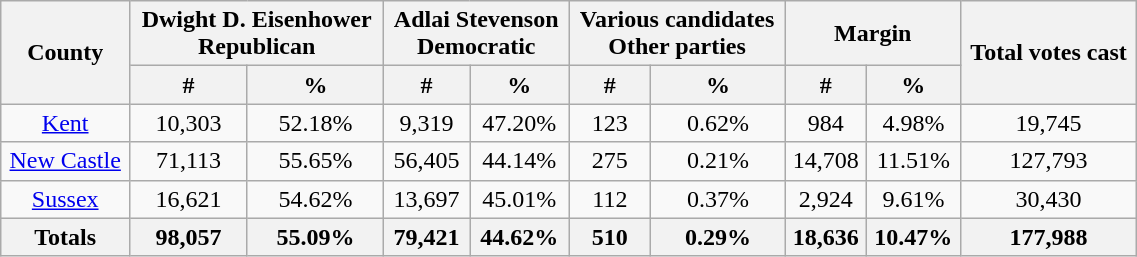<table width="60%"  class="wikitable sortable" style="text-align:center">
<tr>
<th style="text-align:center;" rowspan="2">County</th>
<th style="text-align:center;" colspan="2">Dwight D. Eisenhower<br>Republican</th>
<th style="text-align:center;" colspan="2">Adlai Stevenson<br>Democratic</th>
<th style="text-align:center;" colspan="2">Various candidates<br>Other parties</th>
<th style="text-align:center;" colspan="2">Margin</th>
<th style="text-align:center;" rowspan="2">Total votes cast</th>
</tr>
<tr>
<th style="text-align:center;" data-sort-type="number">#</th>
<th style="text-align:center;" data-sort-type="number">%</th>
<th style="text-align:center;" data-sort-type="number">#</th>
<th style="text-align:center;" data-sort-type="number">%</th>
<th style="text-align:center;" data-sort-type="number">#</th>
<th style="text-align:center;" data-sort-type="number">%</th>
<th style="text-align:center;" data-sort-type="number">#</th>
<th style="text-align:center;" data-sort-type="number">%</th>
</tr>
<tr style="text-align:center;">
<td><a href='#'>Kent</a></td>
<td>10,303</td>
<td>52.18%</td>
<td>9,319</td>
<td>47.20%</td>
<td>123</td>
<td>0.62%</td>
<td>984</td>
<td>4.98%</td>
<td>19,745</td>
</tr>
<tr style="text-align:center;">
<td><a href='#'>New Castle</a></td>
<td>71,113</td>
<td>55.65%</td>
<td>56,405</td>
<td>44.14%</td>
<td>275</td>
<td>0.21%</td>
<td>14,708</td>
<td>11.51%</td>
<td>127,793</td>
</tr>
<tr style="text-align:center;">
<td><a href='#'>Sussex</a></td>
<td>16,621</td>
<td>54.62%</td>
<td>13,697</td>
<td>45.01%</td>
<td>112</td>
<td>0.37%</td>
<td>2,924</td>
<td>9.61%</td>
<td>30,430</td>
</tr>
<tr>
<th>Totals</th>
<th>98,057</th>
<th>55.09%</th>
<th>79,421</th>
<th>44.62%</th>
<th>510</th>
<th>0.29%</th>
<th>18,636</th>
<th>10.47%</th>
<th>177,988</th>
</tr>
</table>
